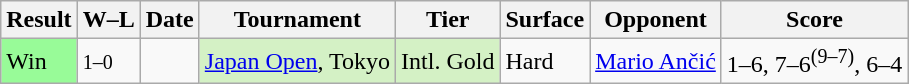<table class="sortable wikitable">
<tr>
<th>Result</th>
<th class="unsortable">W–L</th>
<th>Date</th>
<th>Tournament</th>
<th>Tier</th>
<th>Surface</th>
<th>Opponent</th>
<th class="unsortable">Score</th>
</tr>
<tr>
<td style="background:#98fb98;">Win</td>
<td><small>1–0</small></td>
<td><a href='#'></a></td>
<td style="background:#D4F1C5;"><a href='#'>Japan Open</a>, Tokyo</td>
<td style="background:#D4F1C5;">Intl. Gold</td>
<td>Hard</td>
<td> <a href='#'>Mario Ančić</a></td>
<td>1–6, 7–6<sup>(9–7)</sup>, 6–4</td>
</tr>
</table>
